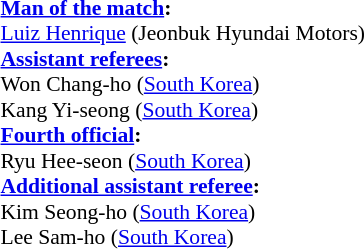<table width=100% style="font-size: 90%">
<tr>
<td><br><strong><a href='#'>Man of the match</a>:</strong>
<br><a href='#'>Luiz Henrique</a> (Jeonbuk Hyundai Motors)<br><strong><a href='#'>Assistant referees</a>:</strong>
<br>Won Chang-ho (<a href='#'>South Korea</a>)
<br>Kang Yi-seong (<a href='#'>South Korea</a>)
<br><strong><a href='#'>Fourth official</a>:</strong>
<br>Ryu Hee-seon (<a href='#'>South Korea</a>)
<br><strong><a href='#'>Additional assistant referee</a>:</strong>
<br>Kim Seong-ho (<a href='#'>South Korea</a>)
<br>Lee Sam-ho (<a href='#'>South Korea</a>)</td>
</tr>
</table>
